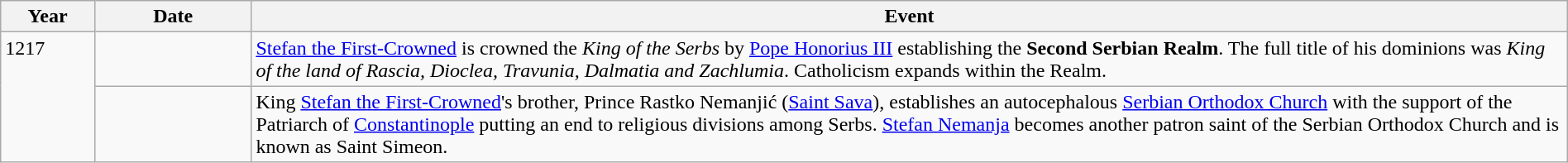<table class="wikitable" width="100%">
<tr>
<th style="width:6%">Year</th>
<th style="width:10%">Date</th>
<th>Event</th>
</tr>
<tr>
<td rowspan="2" valign="top">1217</td>
<td></td>
<td><a href='#'>Stefan the First-Crowned</a> is crowned the <em>King of the Serbs</em> by <a href='#'>Pope Honorius III</a> establishing the <strong>Second Serbian Realm</strong>. The full title of his dominions was <em>King of the land of Rascia, Dioclea, Travunia, Dalmatia and Zachlumia</em>. Catholicism expands within the Realm.</td>
</tr>
<tr>
<td></td>
<td>King <a href='#'>Stefan the First-Crowned</a>'s brother, Prince Rastko Nemanjić (<a href='#'>Saint Sava</a>), establishes an autocephalous <a href='#'>Serbian Orthodox Church</a> with the support of the Patriarch of <a href='#'>Constantinople</a> putting an end to religious divisions among Serbs. <a href='#'>Stefan Nemanja</a> becomes another patron saint of the Serbian Orthodox Church and is known as Saint Simeon.</td>
</tr>
</table>
